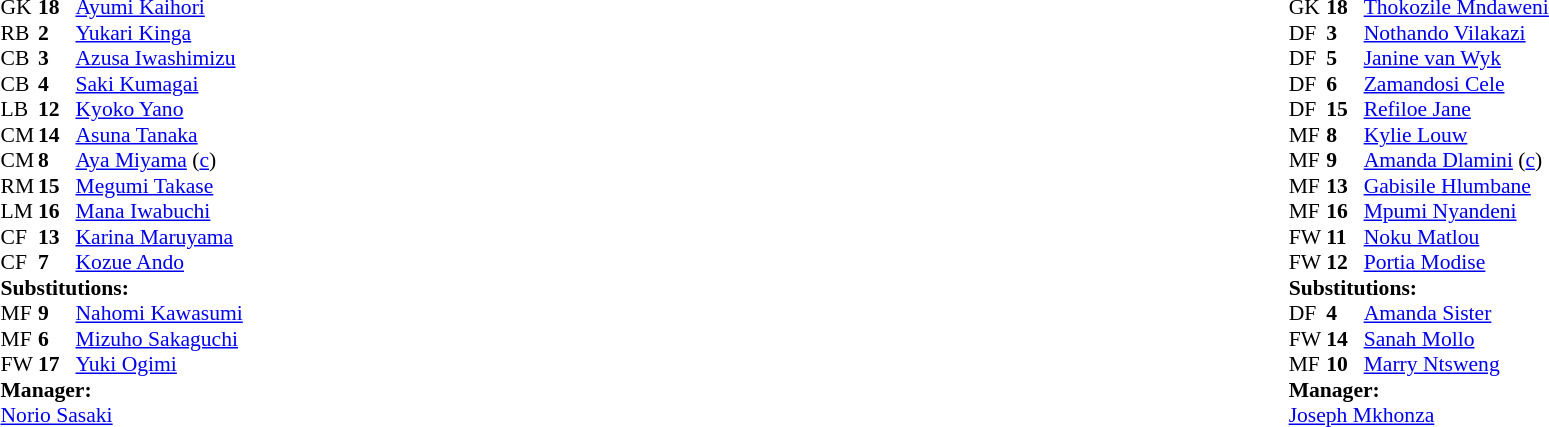<table width="100%">
<tr>
<td valign="top" width="50%"><br><table style="font-size: 90%" cellspacing="0" cellpadding="0">
<tr>
<th width="25"></th>
<th width="25"></th>
</tr>
<tr>
<td>GK</td>
<td><strong>18</strong></td>
<td><a href='#'>Ayumi Kaihori</a></td>
</tr>
<tr>
<td>RB</td>
<td><strong>2</strong></td>
<td><a href='#'>Yukari Kinga</a></td>
</tr>
<tr>
<td>CB</td>
<td><strong>3</strong></td>
<td><a href='#'>Azusa Iwashimizu</a></td>
</tr>
<tr>
<td>CB</td>
<td><strong>4</strong></td>
<td><a href='#'>Saki Kumagai</a></td>
</tr>
<tr>
<td>LB</td>
<td><strong>12</strong></td>
<td><a href='#'>Kyoko Yano</a></td>
</tr>
<tr>
<td>CM</td>
<td><strong>14</strong></td>
<td><a href='#'>Asuna Tanaka</a></td>
</tr>
<tr>
<td>CM</td>
<td><strong>8</strong></td>
<td><a href='#'>Aya Miyama</a> (<a href='#'>c</a>)</td>
<td></td>
<td></td>
</tr>
<tr>
<td>RM</td>
<td><strong>15</strong></td>
<td><a href='#'>Megumi Takase</a></td>
</tr>
<tr>
<td>LM</td>
<td><strong>16</strong></td>
<td><a href='#'>Mana Iwabuchi</a></td>
<td></td>
<td></td>
</tr>
<tr>
<td>CF</td>
<td><strong>13</strong></td>
<td><a href='#'>Karina Maruyama</a></td>
<td></td>
<td></td>
</tr>
<tr>
<td>CF</td>
<td><strong>7</strong></td>
<td><a href='#'>Kozue Ando</a></td>
</tr>
<tr>
<td colspan=3><strong>Substitutions:</strong></td>
</tr>
<tr>
<td>MF</td>
<td><strong>9</strong></td>
<td><a href='#'>Nahomi Kawasumi</a></td>
<td></td>
<td></td>
</tr>
<tr>
<td>MF</td>
<td><strong>6</strong></td>
<td><a href='#'>Mizuho Sakaguchi</a></td>
<td></td>
<td></td>
</tr>
<tr>
<td>FW</td>
<td><strong>17</strong></td>
<td><a href='#'>Yuki Ogimi</a></td>
<td></td>
<td></td>
</tr>
<tr>
<td colspan=3><strong>Manager:</strong></td>
</tr>
<tr>
<td colspan=3><a href='#'>Norio Sasaki</a></td>
</tr>
</table>
</td>
<td valign="top"></td>
<td valign="top" width="50%"><br><table style="font-size: 90%" cellspacing="0" cellpadding="0" align="center">
<tr>
<th width=25></th>
<th width=25></th>
</tr>
<tr>
<td>GK</td>
<td><strong>18</strong></td>
<td><a href='#'>Thokozile Mndaweni</a></td>
</tr>
<tr>
<td>DF</td>
<td><strong>3</strong></td>
<td><a href='#'>Nothando Vilakazi</a></td>
</tr>
<tr>
<td>DF</td>
<td><strong>5</strong></td>
<td><a href='#'>Janine van Wyk</a></td>
</tr>
<tr>
<td>DF</td>
<td><strong>6</strong></td>
<td><a href='#'>Zamandosi Cele</a></td>
</tr>
<tr>
<td>DF</td>
<td><strong>15</strong></td>
<td><a href='#'>Refiloe Jane</a></td>
</tr>
<tr>
<td>MF</td>
<td><strong>8</strong></td>
<td><a href='#'>Kylie Louw</a></td>
<td></td>
<td></td>
</tr>
<tr>
<td>MF</td>
<td><strong>9</strong></td>
<td><a href='#'>Amanda Dlamini</a> (<a href='#'>c</a>)</td>
</tr>
<tr>
<td>MF</td>
<td><strong>13</strong></td>
<td><a href='#'>Gabisile Hlumbane</a></td>
<td></td>
<td></td>
</tr>
<tr>
<td>MF</td>
<td><strong>16</strong></td>
<td><a href='#'>Mpumi Nyandeni</a></td>
</tr>
<tr>
<td>FW</td>
<td><strong>11</strong></td>
<td><a href='#'>Noku Matlou</a></td>
<td></td>
<td></td>
</tr>
<tr>
<td>FW</td>
<td><strong>12</strong></td>
<td><a href='#'>Portia Modise</a></td>
</tr>
<tr>
<td colspan=3><strong>Substitutions:</strong></td>
</tr>
<tr>
<td>DF</td>
<td><strong>4</strong></td>
<td><a href='#'>Amanda Sister</a></td>
<td></td>
<td></td>
</tr>
<tr>
<td>FW</td>
<td><strong>14</strong></td>
<td><a href='#'>Sanah Mollo</a></td>
<td></td>
<td></td>
</tr>
<tr>
<td>MF</td>
<td><strong>10</strong></td>
<td><a href='#'>Marry Ntsweng</a></td>
<td></td>
<td></td>
</tr>
<tr>
<td colspan=3><strong>Manager:</strong></td>
</tr>
<tr>
<td colspan=3><a href='#'>Joseph Mkhonza</a></td>
</tr>
</table>
</td>
</tr>
</table>
